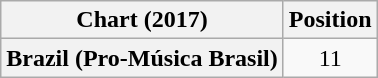<table class="wikitable plainrowheaders">
<tr>
<th scope="col">Chart (2017)</th>
<th scope="col">Position</th>
</tr>
<tr>
<th scope="row">Brazil (Pro-Música Brasil)</th>
<td style="text-align:center;">11</td>
</tr>
</table>
